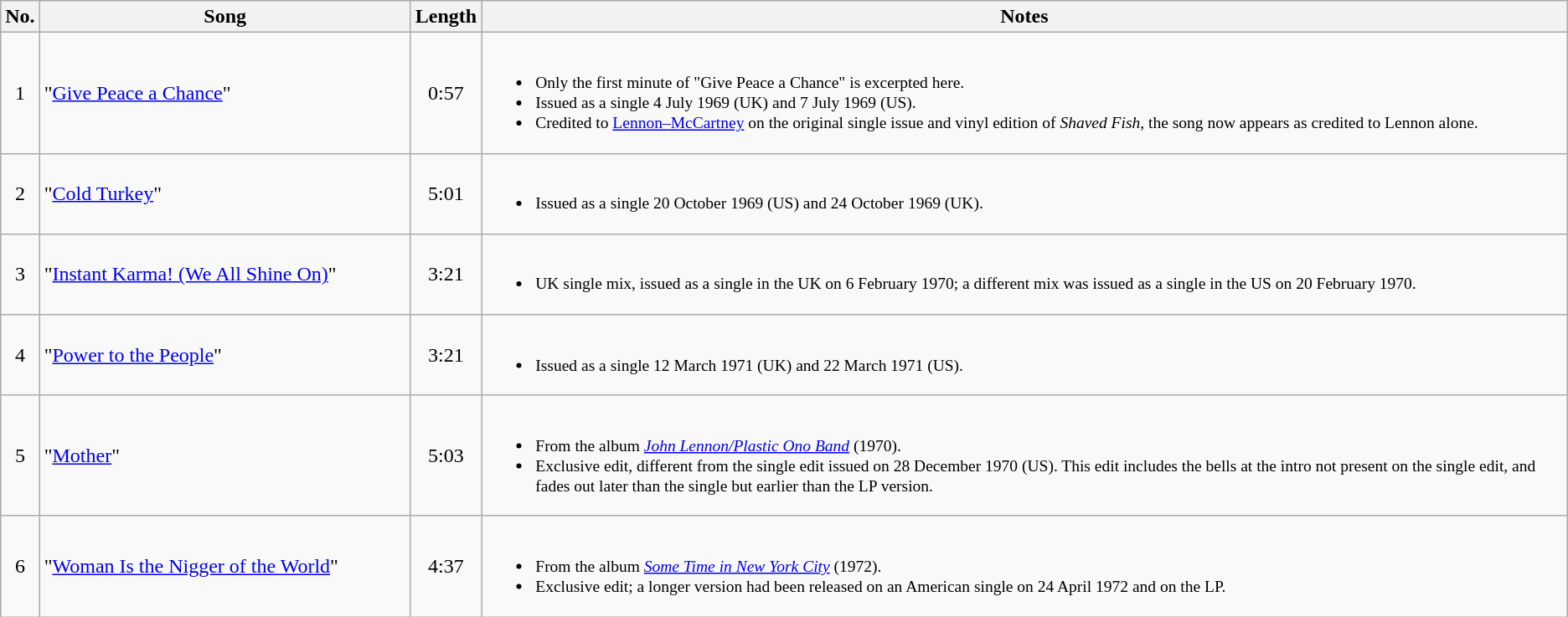<table class="wikitable">
<tr>
<th>No.</th>
<th style="width:18em">Song</th>
<th>Length</th>
<th>Notes</th>
</tr>
<tr>
<td align="center">1</td>
<td>"<a href='#'>Give Peace a Chance</a>"</td>
<td align="center">0:57</td>
<td style="font-size: small;"><br><ul><li>Only the first minute of "Give Peace a Chance" is excerpted here.</li><li>Issued as a single 4 July 1969 (UK) and 7 July 1969 (US).</li><li>Credited to <a href='#'>Lennon–McCartney</a> on the original single issue and vinyl edition of <em>Shaved Fish</em>, the song now appears as credited to Lennon alone.</li></ul></td>
</tr>
<tr>
<td align="center">2</td>
<td>"<a href='#'>Cold Turkey</a>"</td>
<td align="center">5:01</td>
<td style="font-size: small;"><br><ul><li>Issued as a single 20 October 1969 (US) and 24 October 1969 (UK).</li></ul></td>
</tr>
<tr>
<td align="center">3</td>
<td>"<a href='#'>Instant Karma! (We All Shine On)</a>"</td>
<td align="center">3:21</td>
<td style="font-size: small;"><br><ul><li>UK single mix, issued as a single in the UK on 6 February 1970; a different mix was issued as a single in the US on 20 February 1970.</li></ul></td>
</tr>
<tr>
<td align="center">4</td>
<td>"<a href='#'>Power to the People</a>"</td>
<td align="center">3:21</td>
<td style="font-size: small;"><br><ul><li>Issued as a single 12 March 1971 (UK) and 22 March 1971 (US).</li></ul></td>
</tr>
<tr>
<td align="center">5</td>
<td>"<a href='#'>Mother</a>"</td>
<td align="center">5:03</td>
<td style="font-size: small;"><br><ul><li>From the album <em><a href='#'>John Lennon/Plastic Ono Band</a></em> (1970).</li><li>Exclusive edit, different from the single edit issued on 28 December 1970 (US). This edit includes the bells at the intro not present on the single edit, and fades out later than the single but earlier than the LP version.</li></ul></td>
</tr>
<tr>
<td align="center">6</td>
<td>"<a href='#'>Woman Is the Nigger of the World</a>" <small></small></td>
<td align="center">4:37</td>
<td style="font-size: small;"><br><ul><li>From the album <em><a href='#'>Some Time in New York City</a></em> (1972).</li><li>Exclusive edit; a longer version had been released on an American single on 24 April 1972 and on the LP.</li></ul></td>
</tr>
</table>
